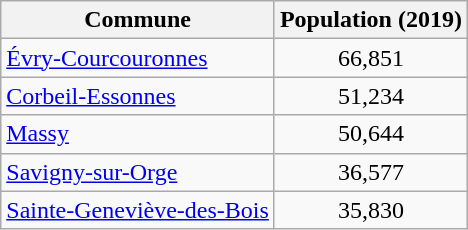<table class=wikitable>
<tr>
<th>Commune</th>
<th>Population (2019)</th>
</tr>
<tr>
<td><a href='#'>Évry-Courcouronnes</a></td>
<td style="text-align: center;">66,851</td>
</tr>
<tr>
<td><a href='#'>Corbeil-Essonnes</a></td>
<td style="text-align: center;">51,234</td>
</tr>
<tr>
<td><a href='#'>Massy</a></td>
<td style="text-align: center;">50,644</td>
</tr>
<tr>
<td><a href='#'>Savigny-sur-Orge</a></td>
<td style="text-align: center;">36,577</td>
</tr>
<tr>
<td><a href='#'>Sainte-Geneviève-des-Bois</a></td>
<td style="text-align: center;">35,830</td>
</tr>
</table>
